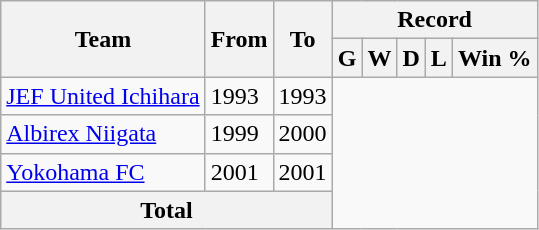<table class="wikitable" style="text-align: center">
<tr>
<th rowspan="2">Team</th>
<th rowspan="2">From</th>
<th rowspan="2">To</th>
<th colspan="5">Record</th>
</tr>
<tr>
<th>G</th>
<th>W</th>
<th>D</th>
<th>L</th>
<th>Win %</th>
</tr>
<tr>
<td align="left"><a href='#'>JEF United Ichihara</a></td>
<td align="left">1993</td>
<td align="left">1993<br></td>
</tr>
<tr>
<td align="left"><a href='#'>Albirex Niigata</a></td>
<td align="left">1999</td>
<td align="left">2000<br></td>
</tr>
<tr>
<td align="left"><a href='#'>Yokohama FC</a></td>
<td align="left">2001</td>
<td align="left">2001<br></td>
</tr>
<tr>
<th colspan="3">Total<br></th>
</tr>
</table>
